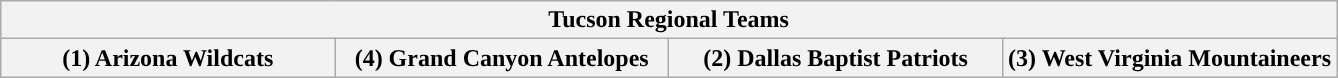<table class="wikitable">
<tr>
<th colspan=4>Tucson Regional Teams</th>
</tr>
<tr>
<th style="width: 25%; ">(1) Arizona Wildcats</th>
<th style="width: 25%; ">(4) Grand Canyon Antelopes</th>
<th style="width: 25%; ">(2) Dallas Baptist Patriots</th>
<th style="width: 25%; ">(3) West Virginia Mountaineers</th>
</tr>
</table>
